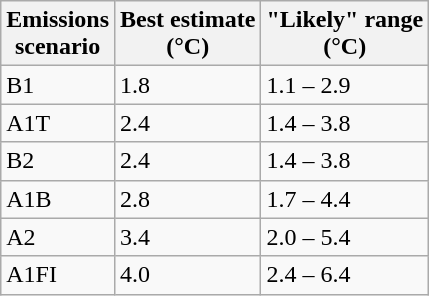<table class="wikitable">
<tr>
<th>Emissions<br>scenario</th>
<th>Best estimate<br>(°C)</th>
<th>"Likely" range<br>(°C)</th>
</tr>
<tr>
<td>B1</td>
<td>1.8</td>
<td>1.1 – 2.9</td>
</tr>
<tr>
<td>A1T</td>
<td>2.4</td>
<td>1.4 – 3.8</td>
</tr>
<tr>
<td>B2</td>
<td>2.4</td>
<td>1.4 – 3.8</td>
</tr>
<tr>
<td>A1B</td>
<td>2.8</td>
<td>1.7 – 4.4</td>
</tr>
<tr>
<td>A2</td>
<td>3.4</td>
<td>2.0 – 5.4</td>
</tr>
<tr>
<td>A1FI</td>
<td>4.0</td>
<td>2.4 – 6.4</td>
</tr>
</table>
